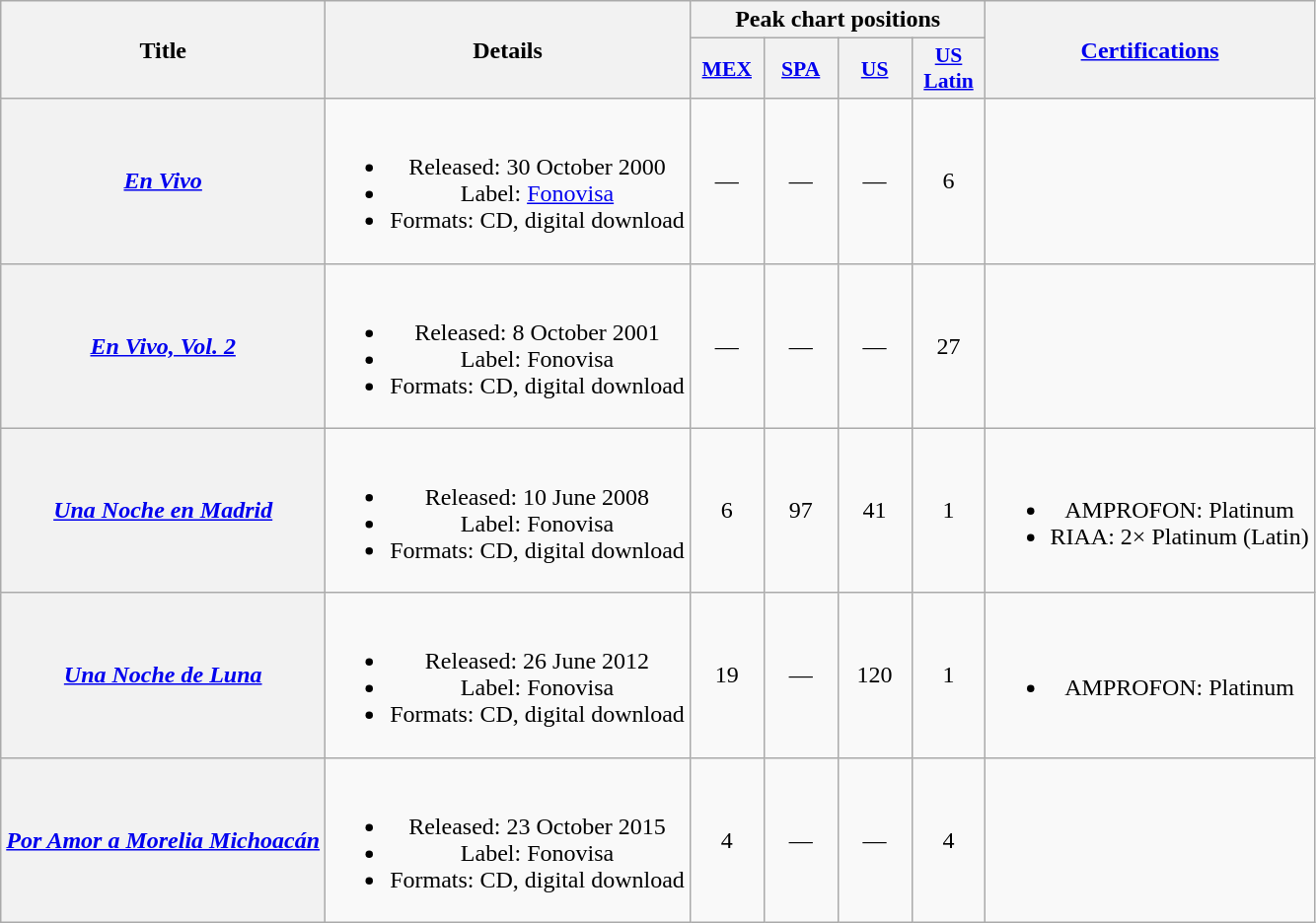<table class="wikitable plainrowheaders" style="text-align:center;">
<tr>
<th scope="col" rowspan="2">Title</th>
<th scope="col" rowspan="2">Details</th>
<th scope="col" colspan="4">Peak chart positions</th>
<th scope="col" rowspan="2"><a href='#'>Certifications</a></th>
</tr>
<tr>
<th scope="col" style="width:3em;font-size:90%;"><a href='#'>MEX</a><br></th>
<th scope="col" style="width:3em;font-size:90%;"><a href='#'>SPA</a><br></th>
<th scope="col" style="width:3em;font-size:90%;"><a href='#'>US</a><br></th>
<th scope="col" style="width:3em;font-size:90%;"><a href='#'>US<br>Latin</a><br></th>
</tr>
<tr>
<th scope="row"><em><a href='#'>En Vivo</a></em></th>
<td><br><ul><li>Released: 30 October 2000</li><li>Label: <a href='#'>Fonovisa</a></li><li>Formats: CD, digital download</li></ul></td>
<td>—</td>
<td>—</td>
<td>—</td>
<td>6</td>
<td></td>
</tr>
<tr>
<th scope="row"><em><a href='#'>En Vivo, Vol. 2</a></em></th>
<td><br><ul><li>Released: 8 October 2001</li><li>Label: Fonovisa</li><li>Formats: CD, digital download</li></ul></td>
<td>—</td>
<td>—</td>
<td>—</td>
<td>27</td>
<td></td>
</tr>
<tr>
<th scope="row"><em><a href='#'>Una Noche en Madrid</a></em></th>
<td><br><ul><li>Released: 10 June 2008</li><li>Label: Fonovisa</li><li>Formats: CD, digital download</li></ul></td>
<td>6</td>
<td>97</td>
<td>41</td>
<td>1</td>
<td><br><ul><li>AMPROFON: Platinum</li><li>RIAA: 2× Platinum (Latin)</li></ul></td>
</tr>
<tr>
<th scope="row"><em><a href='#'>Una Noche de Luna</a></em></th>
<td><br><ul><li>Released: 26 June 2012</li><li>Label: Fonovisa</li><li>Formats: CD, digital download</li></ul></td>
<td>19</td>
<td>—</td>
<td>120</td>
<td>1</td>
<td><br><ul><li>AMPROFON: Platinum</li></ul></td>
</tr>
<tr>
<th scope="row"><em><a href='#'>Por Amor a Morelia Michoacán</a></em></th>
<td><br><ul><li>Released: 23 October 2015</li><li>Label: Fonovisa</li><li>Formats: CD, digital download</li></ul></td>
<td>4</td>
<td>—</td>
<td>—</td>
<td>4</td>
<td></td>
</tr>
</table>
